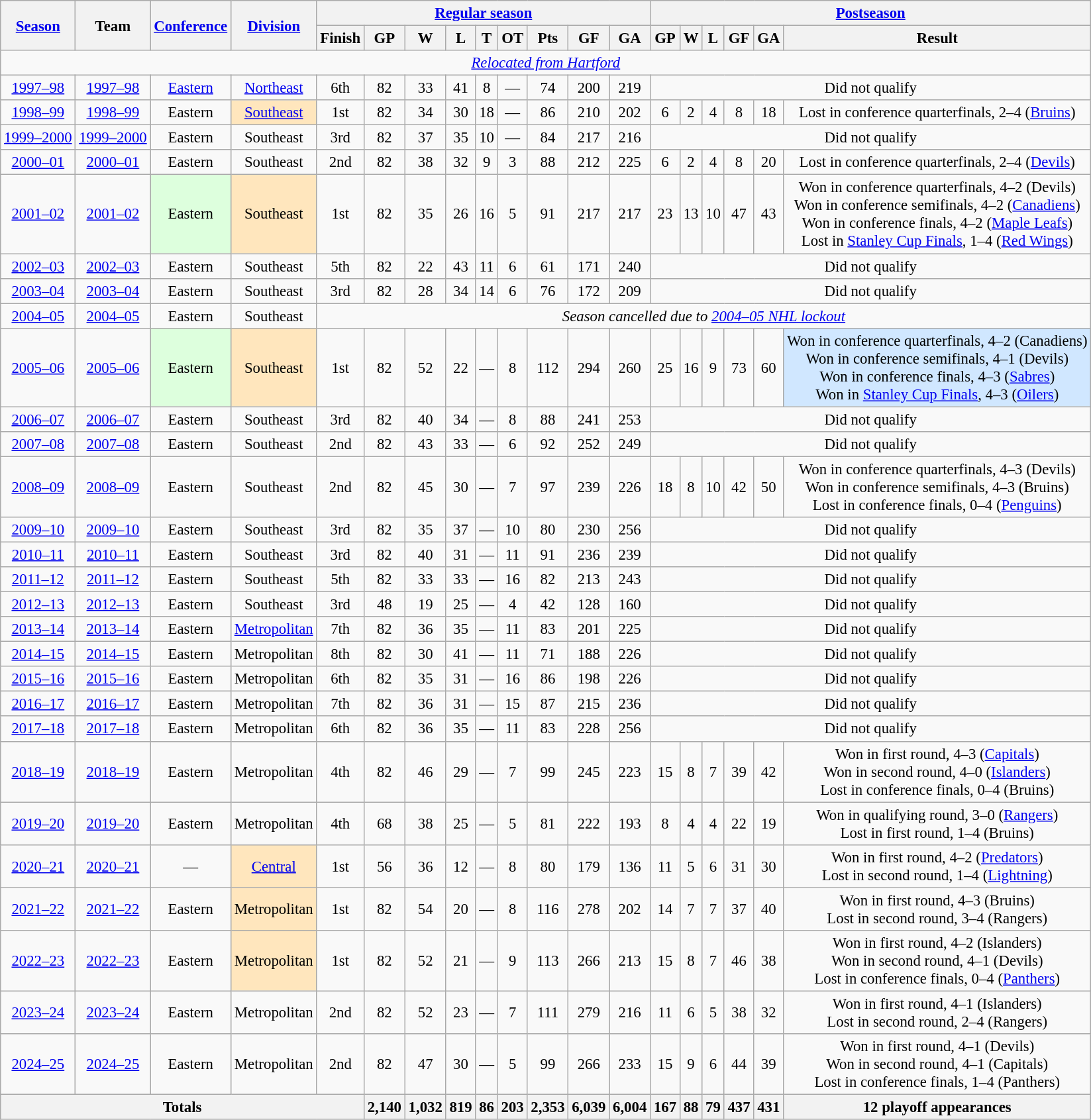<table class="wikitable" style="text-align: center; font-size: 95%">
<tr>
<th rowspan="2"><a href='#'>Season</a></th>
<th rowspan="2">Team</th>
<th rowspan="2"><a href='#'>Conference</a></th>
<th rowspan="2"><a href='#'>Division</a></th>
<th colspan="9"><a href='#'>Regular season</a></th>
<th colspan="6"><a href='#'>Postseason</a></th>
</tr>
<tr>
<th>Finish</th>
<th>GP</th>
<th>W</th>
<th>L</th>
<th>T</th>
<th>OT</th>
<th>Pts</th>
<th>GF</th>
<th>GA</th>
<th>GP</th>
<th>W</th>
<th>L</th>
<th>GF</th>
<th>GA</th>
<th>Result</th>
</tr>
<tr>
<td colspan="19" align="center"><em><a href='#'>Relocated from Hartford</a></em></td>
</tr>
<tr>
<td><a href='#'>1997–98</a></td>
<td><a href='#'>1997–98</a></td>
<td><a href='#'>Eastern</a></td>
<td><a href='#'>Northeast</a></td>
<td>6th</td>
<td>82</td>
<td>33</td>
<td>41</td>
<td>8</td>
<td>—</td>
<td>74</td>
<td>200</td>
<td>219</td>
<td colspan="6">Did not qualify</td>
</tr>
<tr>
<td><a href='#'>1998–99</a></td>
<td><a href='#'>1998–99</a></td>
<td>Eastern</td>
<td style="background: #FFE6BD;"><a href='#'>Southeast</a></td>
<td>1st</td>
<td>82</td>
<td>34</td>
<td>30</td>
<td>18</td>
<td>—</td>
<td>86</td>
<td>210</td>
<td>202</td>
<td>6</td>
<td>2</td>
<td>4</td>
<td>8</td>
<td>18</td>
<td>Lost in conference quarterfinals, 2–4 (<a href='#'>Bruins</a>)</td>
</tr>
<tr>
<td><a href='#'>1999–2000</a></td>
<td><a href='#'>1999–2000</a></td>
<td>Eastern</td>
<td>Southeast</td>
<td>3rd</td>
<td>82</td>
<td>37</td>
<td>35</td>
<td>10</td>
<td>—</td>
<td>84</td>
<td>217</td>
<td>216</td>
<td colspan="6">Did not qualify</td>
</tr>
<tr>
<td><a href='#'>2000–01</a></td>
<td><a href='#'>2000–01</a></td>
<td>Eastern</td>
<td>Southeast</td>
<td>2nd</td>
<td>82</td>
<td>38</td>
<td>32</td>
<td>9</td>
<td>3</td>
<td>88</td>
<td>212</td>
<td>225</td>
<td>6</td>
<td>2</td>
<td>4</td>
<td>8</td>
<td>20</td>
<td>Lost in conference quarterfinals, 2–4 (<a href='#'>Devils</a>)</td>
</tr>
<tr>
<td><a href='#'>2001–02</a></td>
<td><a href='#'>2001–02</a></td>
<td bgcolor="#DDFFDD">Eastern</td>
<td style="background: #FFE6BD;">Southeast</td>
<td>1st</td>
<td>82</td>
<td>35</td>
<td>26</td>
<td>16</td>
<td>5</td>
<td>91</td>
<td>217</td>
<td>217</td>
<td>23</td>
<td>13</td>
<td>10</td>
<td>47</td>
<td>43</td>
<td>Won in conference quarterfinals, 4–2 (Devils)<br>Won in conference semifinals, 4–2 (<a href='#'>Canadiens</a>)<br>Won in conference finals, 4–2 (<a href='#'>Maple Leafs</a>)<br>Lost in <a href='#'>Stanley Cup Finals</a>, 1–4 (<a href='#'>Red Wings</a>)</td>
</tr>
<tr>
<td><a href='#'>2002–03</a></td>
<td><a href='#'>2002–03</a></td>
<td>Eastern</td>
<td>Southeast</td>
<td>5th</td>
<td>82</td>
<td>22</td>
<td>43</td>
<td>11</td>
<td>6</td>
<td>61</td>
<td>171</td>
<td>240</td>
<td colspan="6">Did not qualify</td>
</tr>
<tr>
<td><a href='#'>2003–04</a></td>
<td><a href='#'>2003–04</a></td>
<td>Eastern</td>
<td>Southeast</td>
<td>3rd</td>
<td>82</td>
<td>28</td>
<td>34</td>
<td>14</td>
<td>6</td>
<td>76</td>
<td>172</td>
<td>209</td>
<td colspan="6">Did not qualify</td>
</tr>
<tr>
<td><a href='#'>2004–05</a></td>
<td><a href='#'>2004–05</a></td>
<td>Eastern</td>
<td>Southeast</td>
<td colspan="15"><em>Season cancelled due to <a href='#'>2004–05 NHL lockout</a></em></td>
</tr>
<tr>
<td><a href='#'>2005–06</a></td>
<td><a href='#'>2005–06</a></td>
<td bgcolor="#DDFFDD">Eastern</td>
<td style="background: #FFE6BD;">Southeast</td>
<td>1st</td>
<td>82</td>
<td>52</td>
<td>22</td>
<td>—</td>
<td>8</td>
<td>112</td>
<td>294</td>
<td>260</td>
<td>25</td>
<td>16</td>
<td>9</td>
<td>73</td>
<td>60</td>
<td style="background: #D0E7FF;">Won in conference quarterfinals, 4–2 (Canadiens)<br>Won in conference semifinals, 4–1 (Devils)<br>Won in conference finals, 4–3 (<a href='#'>Sabres</a>)<br>Won in <a href='#'>Stanley Cup Finals</a>, 4–3 (<a href='#'>Oilers</a>)</td>
</tr>
<tr>
<td><a href='#'>2006–07</a></td>
<td><a href='#'>2006–07</a></td>
<td>Eastern</td>
<td>Southeast</td>
<td>3rd</td>
<td>82</td>
<td>40</td>
<td>34</td>
<td>—</td>
<td>8</td>
<td>88</td>
<td>241</td>
<td>253</td>
<td colspan="6">Did not qualify</td>
</tr>
<tr>
<td><a href='#'>2007–08</a></td>
<td><a href='#'>2007–08</a></td>
<td>Eastern</td>
<td>Southeast</td>
<td>2nd</td>
<td>82</td>
<td>43</td>
<td>33</td>
<td>—</td>
<td>6</td>
<td>92</td>
<td>252</td>
<td>249</td>
<td colspan="6">Did not qualify</td>
</tr>
<tr>
<td><a href='#'>2008–09</a></td>
<td><a href='#'>2008–09</a></td>
<td>Eastern</td>
<td>Southeast</td>
<td>2nd</td>
<td>82</td>
<td>45</td>
<td>30</td>
<td>—</td>
<td>7</td>
<td>97</td>
<td>239</td>
<td>226</td>
<td>18</td>
<td>8</td>
<td>10</td>
<td>42</td>
<td>50</td>
<td>Won in conference quarterfinals, 4–3 (Devils)<br>Won in conference semifinals, 4–3 (Bruins)<br>Lost in conference finals, 0–4 (<a href='#'>Penguins</a>)</td>
</tr>
<tr>
<td><a href='#'>2009–10</a></td>
<td><a href='#'>2009–10</a></td>
<td>Eastern</td>
<td>Southeast</td>
<td>3rd</td>
<td>82</td>
<td>35</td>
<td>37</td>
<td>—</td>
<td>10</td>
<td>80</td>
<td>230</td>
<td>256</td>
<td colspan="6">Did not qualify</td>
</tr>
<tr>
<td><a href='#'>2010–11</a></td>
<td><a href='#'>2010–11</a></td>
<td>Eastern</td>
<td>Southeast</td>
<td>3rd</td>
<td>82</td>
<td>40</td>
<td>31</td>
<td>—</td>
<td>11</td>
<td>91</td>
<td>236</td>
<td>239</td>
<td colspan="6">Did not qualify</td>
</tr>
<tr>
<td><a href='#'>2011–12</a></td>
<td><a href='#'>2011–12</a></td>
<td>Eastern</td>
<td>Southeast</td>
<td>5th</td>
<td>82</td>
<td>33</td>
<td>33</td>
<td>—</td>
<td>16</td>
<td>82</td>
<td>213</td>
<td>243</td>
<td colspan="6">Did not qualify</td>
</tr>
<tr>
<td><a href='#'>2012–13</a></td>
<td><a href='#'>2012–13</a></td>
<td>Eastern</td>
<td>Southeast</td>
<td>3rd</td>
<td>48</td>
<td>19</td>
<td>25</td>
<td>—</td>
<td>4</td>
<td>42</td>
<td>128</td>
<td>160</td>
<td colspan="6">Did not qualify</td>
</tr>
<tr>
<td><a href='#'>2013–14</a></td>
<td><a href='#'>2013–14</a></td>
<td>Eastern</td>
<td><a href='#'>Metropolitan</a></td>
<td>7th</td>
<td>82</td>
<td>36</td>
<td>35</td>
<td>—</td>
<td>11</td>
<td>83</td>
<td>201</td>
<td>225</td>
<td colspan="6">Did not qualify</td>
</tr>
<tr>
<td><a href='#'>2014–15</a></td>
<td><a href='#'>2014–15</a></td>
<td>Eastern</td>
<td>Metropolitan</td>
<td>8th</td>
<td>82</td>
<td>30</td>
<td>41</td>
<td>—</td>
<td>11</td>
<td>71</td>
<td>188</td>
<td>226</td>
<td colspan="6">Did not qualify</td>
</tr>
<tr>
<td><a href='#'>2015–16</a></td>
<td><a href='#'>2015–16</a></td>
<td>Eastern</td>
<td>Metropolitan</td>
<td>6th</td>
<td>82</td>
<td>35</td>
<td>31</td>
<td>—</td>
<td>16</td>
<td>86</td>
<td>198</td>
<td>226</td>
<td colspan="6">Did not qualify</td>
</tr>
<tr>
<td><a href='#'>2016–17</a></td>
<td><a href='#'>2016–17</a></td>
<td>Eastern</td>
<td>Metropolitan</td>
<td>7th</td>
<td>82</td>
<td>36</td>
<td>31</td>
<td>—</td>
<td>15</td>
<td>87</td>
<td>215</td>
<td>236</td>
<td colspan="6">Did not qualify</td>
</tr>
<tr>
<td><a href='#'>2017–18</a></td>
<td><a href='#'>2017–18</a></td>
<td>Eastern</td>
<td>Metropolitan</td>
<td>6th</td>
<td>82</td>
<td>36</td>
<td>35</td>
<td>—</td>
<td>11</td>
<td>83</td>
<td>228</td>
<td>256</td>
<td colspan="6">Did not qualify</td>
</tr>
<tr>
<td><a href='#'>2018–19</a></td>
<td><a href='#'>2018–19</a></td>
<td>Eastern</td>
<td>Metropolitan</td>
<td>4th</td>
<td>82</td>
<td>46</td>
<td>29</td>
<td>—</td>
<td>7</td>
<td>99</td>
<td>245</td>
<td>223</td>
<td>15</td>
<td>8</td>
<td>7</td>
<td>39</td>
<td>42</td>
<td>Won in first round, 4–3 (<a href='#'>Capitals</a>)<br>Won in second round, 4–0 (<a href='#'>Islanders</a>)<br>Lost in conference finals, 0–4 (Bruins)</td>
</tr>
<tr>
<td><a href='#'>2019–20</a></td>
<td><a href='#'>2019–20</a></td>
<td>Eastern</td>
<td>Metropolitan</td>
<td>4th</td>
<td>68</td>
<td>38</td>
<td>25</td>
<td>—</td>
<td>5</td>
<td>81</td>
<td>222</td>
<td>193</td>
<td>8</td>
<td>4</td>
<td>4</td>
<td>22</td>
<td>19</td>
<td>Won in qualifying round, 3–0 (<a href='#'>Rangers</a>)<br>Lost in first round, 1–4 (Bruins)</td>
</tr>
<tr>
<td><a href='#'>2020–21</a></td>
<td><a href='#'>2020–21</a></td>
<td>—</td>
<td style="background: #FFE6BD;"><a href='#'>Central</a></td>
<td>1st</td>
<td>56</td>
<td>36</td>
<td>12</td>
<td>—</td>
<td>8</td>
<td>80</td>
<td>179</td>
<td>136</td>
<td>11</td>
<td>5</td>
<td>6</td>
<td>31</td>
<td>30</td>
<td>Won in first round, 4–2 (<a href='#'>Predators</a>)<br>Lost in second round, 1–4 (<a href='#'>Lightning</a>)</td>
</tr>
<tr>
<td><a href='#'>2021–22</a></td>
<td><a href='#'>2021–22</a></td>
<td>Eastern</td>
<td style="background: #FFE6BD;">Metropolitan</td>
<td>1st</td>
<td>82</td>
<td>54</td>
<td>20</td>
<td>—</td>
<td>8</td>
<td>116</td>
<td>278</td>
<td>202</td>
<td>14</td>
<td>7</td>
<td>7</td>
<td>37</td>
<td>40</td>
<td>Won in first round, 4–3 (Bruins)<br>Lost in second round, 3–4 (Rangers)</td>
</tr>
<tr>
<td><a href='#'>2022–23</a></td>
<td><a href='#'>2022–23</a></td>
<td>Eastern</td>
<td style="background: #FFE6BD;">Metropolitan</td>
<td>1st</td>
<td>82</td>
<td>52</td>
<td>21</td>
<td>—</td>
<td>9</td>
<td>113</td>
<td>266</td>
<td>213</td>
<td>15</td>
<td>8</td>
<td>7</td>
<td>46</td>
<td>38</td>
<td>Won in first round, 4–2 (Islanders)<br>Won in second round, 4–1 (Devils)<br>Lost in conference finals, 0–4 (<a href='#'>Panthers</a>)</td>
</tr>
<tr>
<td><a href='#'>2023–24</a></td>
<td><a href='#'>2023–24</a></td>
<td>Eastern</td>
<td>Metropolitan</td>
<td>2nd</td>
<td>82</td>
<td>52</td>
<td>23</td>
<td>—</td>
<td>7</td>
<td>111</td>
<td>279</td>
<td>216</td>
<td>11</td>
<td>6</td>
<td>5</td>
<td>38</td>
<td>32</td>
<td>Won in first round, 4–1 (Islanders)<br>Lost in second round, 2–4 (Rangers)</td>
</tr>
<tr>
<td><a href='#'>2024–25</a></td>
<td><a href='#'>2024–25</a></td>
<td>Eastern</td>
<td>Metropolitan</td>
<td>2nd</td>
<td>82</td>
<td>47</td>
<td>30</td>
<td>—</td>
<td>5</td>
<td>99</td>
<td>266</td>
<td>233</td>
<td>15</td>
<td>9</td>
<td>6</td>
<td>44</td>
<td>39</td>
<td>Won in first round, 4–1 (Devils)<br>Won in second round, 4–1 (Capitals)<br>Lost in conference finals, 1–4 (Panthers)</td>
</tr>
<tr align="center" style="font-weight:bold; background-color:#DDDDDD;" |>
<th colspan="5">Totals</th>
<th>2,140</th>
<th>1,032</th>
<th>819</th>
<th>86</th>
<th>203</th>
<th>2,353</th>
<th>6,039</th>
<th>6,004</th>
<th>167</th>
<th>88</th>
<th>79</th>
<th>437</th>
<th>431</th>
<th>12 playoff appearances</th>
</tr>
</table>
